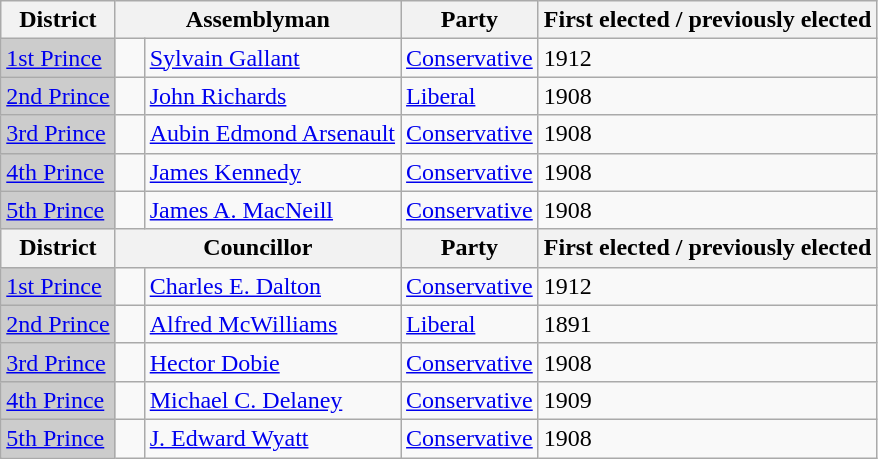<table class="wikitable sortable">
<tr>
<th>District</th>
<th colspan="2">Assemblyman</th>
<th>Party</th>
<th>First elected / previously elected</th>
</tr>
<tr>
<td bgcolor="CCCCCC"><a href='#'>1st Prince</a></td>
<td>   </td>
<td><a href='#'>Sylvain Gallant</a></td>
<td><a href='#'>Conservative</a></td>
<td>1912</td>
</tr>
<tr>
<td bgcolor="CCCCCC"><a href='#'>2nd Prince</a></td>
<td>   </td>
<td><a href='#'>John Richards</a></td>
<td><a href='#'>Liberal</a></td>
<td>1908</td>
</tr>
<tr>
<td bgcolor="CCCCCC"><a href='#'>3rd Prince</a></td>
<td>   </td>
<td><a href='#'>Aubin Edmond Arsenault</a></td>
<td><a href='#'>Conservative</a></td>
<td>1908</td>
</tr>
<tr>
<td bgcolor="CCCCCC"><a href='#'>4th Prince</a></td>
<td>   </td>
<td><a href='#'>James Kennedy</a></td>
<td><a href='#'>Conservative</a></td>
<td>1908</td>
</tr>
<tr>
<td bgcolor="CCCCCC"><a href='#'>5th Prince</a></td>
<td>   </td>
<td><a href='#'>James A. MacNeill</a></td>
<td><a href='#'>Conservative</a></td>
<td>1908</td>
</tr>
<tr>
<th>District</th>
<th colspan="2">Councillor</th>
<th>Party</th>
<th>First elected / previously elected</th>
</tr>
<tr>
<td bgcolor="CCCCCC"><a href='#'>1st Prince</a></td>
<td>   </td>
<td><a href='#'>Charles E. Dalton</a></td>
<td><a href='#'>Conservative</a></td>
<td>1912</td>
</tr>
<tr>
<td bgcolor="CCCCCC"><a href='#'>2nd Prince</a></td>
<td>   </td>
<td><a href='#'>Alfred McWilliams</a></td>
<td><a href='#'>Liberal</a></td>
<td>1891</td>
</tr>
<tr>
<td bgcolor="CCCCCC"><a href='#'>3rd Prince</a></td>
<td>   </td>
<td><a href='#'>Hector Dobie</a></td>
<td><a href='#'>Conservative</a></td>
<td>1908</td>
</tr>
<tr>
<td bgcolor="CCCCCC"><a href='#'>4th Prince</a></td>
<td>    <br></td>
<td><a href='#'>Michael C. Delaney</a></td>
<td><a href='#'>Conservative</a></td>
<td>1909</td>
</tr>
<tr>
<td bgcolor="CCCCCC"><a href='#'>5th Prince</a></td>
<td>   </td>
<td><a href='#'>J. Edward Wyatt</a></td>
<td><a href='#'>Conservative</a></td>
<td>1908</td>
</tr>
</table>
